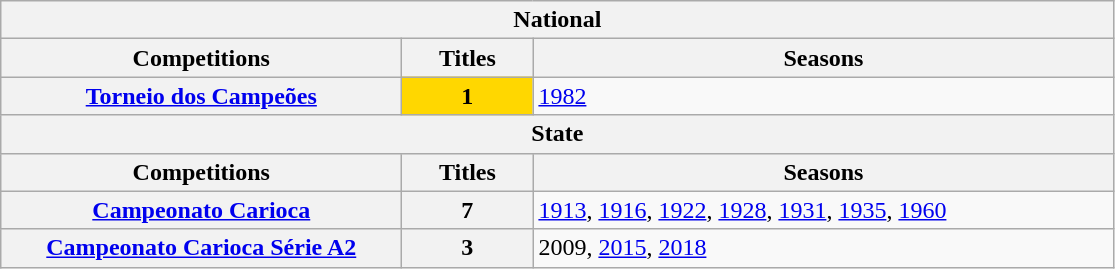<table class="wikitable">
<tr>
<th colspan="3">National</th>
</tr>
<tr>
<th style="width:260px">Competitions</th>
<th style="width:80px">Titles</th>
<th style="width:380px">Seasons</th>
</tr>
<tr>
<th style="text-align:center"><a href='#'>Torneio dos Campeões</a></th>
<td bgcolor="gold" style="text-align:center"><strong>1</strong></td>
<td align="left"><a href='#'>1982</a></td>
</tr>
<tr>
<th colspan="3">State</th>
</tr>
<tr>
<th>Competitions</th>
<th>Titles</th>
<th>Seasons</th>
</tr>
<tr>
<th style="text-align:center"><a href='#'>Campeonato Carioca</a></th>
<th style="text-align:center"><strong>7</strong></th>
<td align="left"><a href='#'>1913</a>, <a href='#'>1916</a>, <a href='#'>1922</a>, <a href='#'>1928</a>, <a href='#'>1931</a>, <a href='#'>1935</a>, <a href='#'>1960</a></td>
</tr>
<tr>
<th style="text-align:center"><a href='#'>Campeonato Carioca Série A2</a></th>
<th style="text-align:center"><strong>3</strong></th>
<td align="left">2009, <a href='#'>2015</a>, <a href='#'>2018</a></td>
</tr>
</table>
